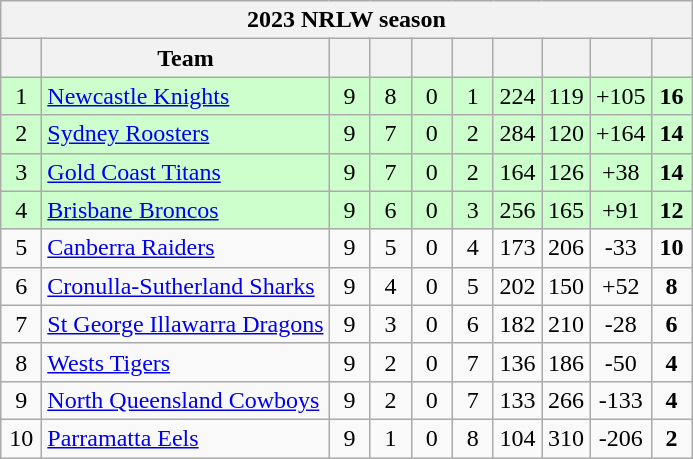<table class="wikitable" style="text-align:center;">
<tr>
<th colspan="11">2023 NRLW season</th>
</tr>
<tr>
<th width="20"></th>
<th>Team</th>
<th width="20"></th>
<th width="20"></th>
<th width="20"></th>
<th width="20"></th>
<th width="25"></th>
<th width="25"></th>
<th width="30"></th>
<th width="20"></th>
</tr>
<tr style="background: #ccffcc;">
<td>1</td>
<td align=left> <a href='#'>Newcastle Knights</a></td>
<td>9</td>
<td>8</td>
<td>0</td>
<td>1</td>
<td>224</td>
<td>119</td>
<td>+105</td>
<td><strong>16</strong></td>
</tr>
<tr style="background: #ccffcc;">
<td>2</td>
<td align=left> <a href='#'>Sydney Roosters</a></td>
<td>9</td>
<td>7</td>
<td>0</td>
<td>2</td>
<td>284</td>
<td>120</td>
<td>+164</td>
<td><strong>14</strong></td>
</tr>
<tr style="background: #ccffcc;">
<td>3</td>
<td align=left> <a href='#'>Gold Coast Titans</a></td>
<td>9</td>
<td>7</td>
<td>0</td>
<td>2</td>
<td>164</td>
<td>126</td>
<td>+38</td>
<td><strong>14</strong></td>
</tr>
<tr style="background: #ccffcc;">
<td>4</td>
<td align=left> <a href='#'>Brisbane Broncos</a></td>
<td>9</td>
<td>6</td>
<td>0</td>
<td>3</td>
<td>256</td>
<td>165</td>
<td>+91</td>
<td><strong>12</strong></td>
</tr>
<tr>
<td>5</td>
<td align=left> <a href='#'>Canberra Raiders</a></td>
<td>9</td>
<td>5</td>
<td>0</td>
<td>4</td>
<td>173</td>
<td>206</td>
<td>-33</td>
<td><strong>10</strong></td>
</tr>
<tr>
<td>6</td>
<td align=left> <a href='#'>Cronulla-Sutherland Sharks</a></td>
<td>9</td>
<td>4</td>
<td>0</td>
<td>5</td>
<td>202</td>
<td>150</td>
<td>+52</td>
<td><strong>8</strong></td>
</tr>
<tr>
<td>7</td>
<td align=left> <a href='#'>St George Illawarra Dragons</a></td>
<td>9</td>
<td>3</td>
<td>0</td>
<td>6</td>
<td>182</td>
<td>210</td>
<td>-28</td>
<td><strong>6</strong></td>
</tr>
<tr>
<td>8</td>
<td align=left> <a href='#'>Wests Tigers</a></td>
<td>9</td>
<td>2</td>
<td>0</td>
<td>7</td>
<td>136</td>
<td>186</td>
<td>-50</td>
<td><strong>4</strong></td>
</tr>
<tr>
<td>9</td>
<td align=left> <a href='#'>North Queensland Cowboys</a></td>
<td>9</td>
<td>2</td>
<td>0</td>
<td>7</td>
<td>133</td>
<td>266</td>
<td>-133</td>
<td><strong>4</strong></td>
</tr>
<tr>
<td>10</td>
<td align=left> <a href='#'>Parramatta Eels</a></td>
<td>9</td>
<td>1</td>
<td>0</td>
<td>8</td>
<td>104</td>
<td>310</td>
<td>-206</td>
<td><strong>2</strong></td>
</tr>
</table>
